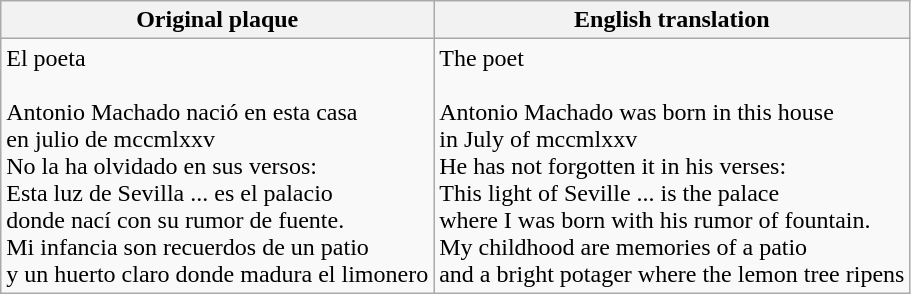<table class="wikitable">
<tr>
<th>Original plaque</th>
<th>English translation</th>
</tr>
<tr>
<td>El poeta<br><br>Antonio Machado nació en esta casa<br>
en julio de mccmlxxv<br>
No la ha olvidado en sus versos:<br>
Esta luz de Sevilla ... es el palacio<br>
donde nací con su rumor de fuente.<br>
Mi infancia son recuerdos de un patio<br>
y un huerto claro donde madura el limonero</td>
<td>The poet<br><br>Antonio Machado was born in this house<br>
in July of mccmlxxv<br>
He has not forgotten it in his verses:<br>
This light of Seville ... is the palace<br>
where I was born with his rumor of fountain.<br>
My childhood are memories of a patio<br>
and a bright potager where the lemon tree ripens</td>
</tr>
</table>
